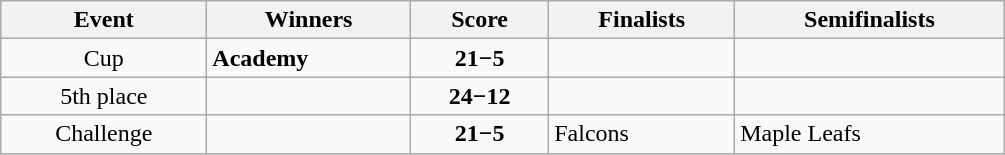<table class="wikitable" width=670 style="text-align: center">
<tr>
<th>Event</th>
<th>Winners</th>
<th>Score</th>
<th>Finalists</th>
<th>Semifinalists</th>
</tr>
<tr>
<td>Cup</td>
<td align=left><strong> Academy</strong></td>
<td><strong>21−5</strong></td>
<td align=left></td>
<td align=left><br></td>
</tr>
<tr>
<td>5th place</td>
<td align=left><strong></strong></td>
<td><strong>24−12</strong></td>
<td align=left></td>
<td align=left><br></td>
</tr>
<tr>
<td>Challenge</td>
<td align=left><strong></strong></td>
<td><strong>21−5</strong></td>
<td align=left> Falcons</td>
<td align=left> Maple Leafs<br></td>
</tr>
</table>
